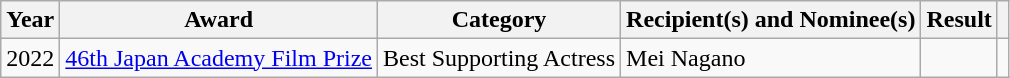<table class="wikitable sortable">
<tr>
<th>Year</th>
<th>Award</th>
<th>Category</th>
<th>Recipient(s) and Nominee(s)</th>
<th>Result</th>
<th class="unsortable"></th>
</tr>
<tr>
<td>2022</td>
<td><a href='#'>46th Japan Academy Film Prize</a></td>
<td>Best Supporting Actress</td>
<td>Mei Nagano</td>
<td></td>
<td></td>
</tr>
</table>
